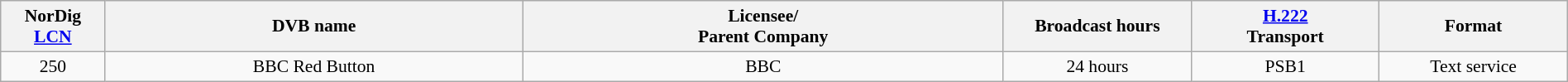<table class="wikitable sortable" style="font-size:90%; text-align:center; width:100%;">
<tr>
<th style="width:5%;">NorDig <a href='#'>LCN</a></th>
<th style="width:20%;">DVB name</th>
<th style="width:23%;">Licensee/<br>Parent Company</th>
<th style="width:9%;">Broadcast hours</th>
<th style="width:9%;"><a href='#'>H.222</a><br>Transport</th>
<th style="width:9%;">Format</th>
</tr>
<tr>
<td>250</td>
<td>BBC Red Button</td>
<td>BBC</td>
<td>24 hours</td>
<td>PSB1</td>
<td>Text service</td>
</tr>
</table>
